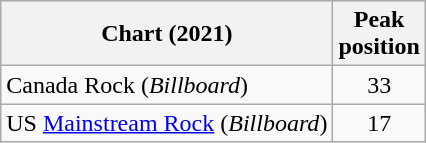<table class="wikitable sortable">
<tr>
<th>Chart (2021)</th>
<th>Peak<br>position</th>
</tr>
<tr>
<td>Canada Rock (<em>Billboard</em>)</td>
<td style="text-align:center;">33</td>
</tr>
<tr>
<td>US <a href='#'>Mainstream Rock</a> (<em>Billboard</em>)</td>
<td style="text-align:center;">17</td>
</tr>
</table>
